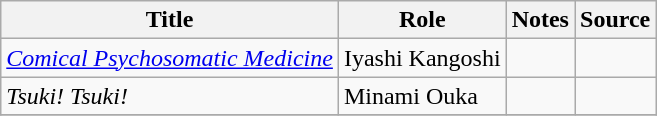<table class="wikitable sortable">
<tr>
<th>Title</th>
<th>Role</th>
<th class="unsortable">Notes</th>
<th class="unsortable">Source</th>
</tr>
<tr>
<td><em><a href='#'>Comical Psychosomatic Medicine</a></em></td>
<td>Iyashi Kangoshi</td>
<td></td>
<td></td>
</tr>
<tr>
<td><em>Tsuki! Tsuki!</em></td>
<td>Minami Ouka</td>
<td></td>
<td></td>
</tr>
<tr>
</tr>
</table>
